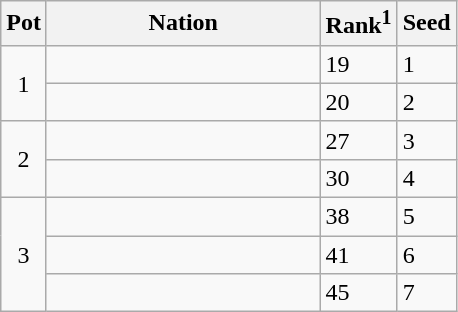<table class="wikitable">
<tr>
<th>Pot</th>
<th width="175">Nation</th>
<th>Rank<sup>1</sup></th>
<th>Seed</th>
</tr>
<tr>
<td rowspan=2 style="text-align:center;">1</td>
<td></td>
<td>19</td>
<td>1</td>
</tr>
<tr>
<td></td>
<td>20</td>
<td>2</td>
</tr>
<tr>
<td rowspan=2 style="text-align:center;">2</td>
<td></td>
<td>27</td>
<td>3</td>
</tr>
<tr>
<td></td>
<td>30</td>
<td>4</td>
</tr>
<tr>
<td rowspan=3 style="text-align:center;">3</td>
<td></td>
<td>38</td>
<td>5</td>
</tr>
<tr>
<td></td>
<td>41</td>
<td>6</td>
</tr>
<tr>
<td></td>
<td>45</td>
<td>7</td>
</tr>
</table>
